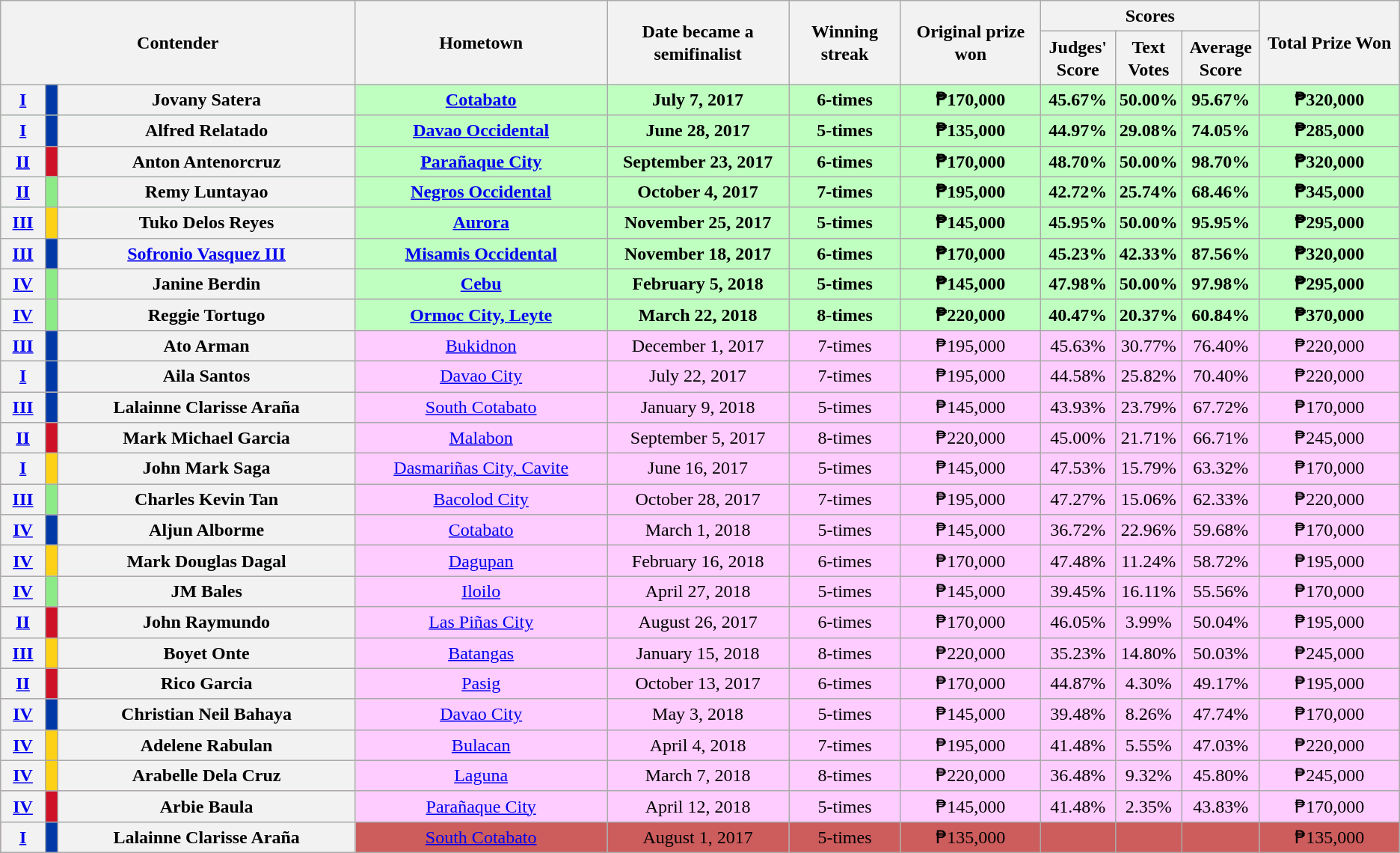<table class="wikitable sortable" style="text-align:center;line-height:20px;">
<tr>
<th colspan="3" rowspan="2">Contender</th>
<th rowspan="2" width="18%">Hometown</th>
<th rowspan="2" width="13%">Date became a semifinalist</th>
<th rowspan="2" width="8%">Winning streak</th>
<th rowspan="2" width="10%">Original prize won</th>
<th colspan="3" width="15%">Scores</th>
<th rowspan="2" width="10%">Total Prize Won</th>
</tr>
<tr>
<th>Judges' Score</th>
<th>Text Votes</th>
<th>Average Score</th>
</tr>
<tr style="background:#BFFFC0" |>
<th><a href='#'>I</a></th>
<th style="background:#0038A8"></th>
<th><strong>Jovany Satera</strong></th>
<td><strong><a href='#'>Cotabato</a></strong></td>
<td><strong>July 7, 2017</strong></td>
<td><strong>6-times</strong></td>
<td><strong>₱170,000</strong></td>
<td><strong>45.67%</strong></td>
<td><strong>50.00%</strong></td>
<td><strong>95.67%</strong></td>
<td><strong>₱320,000</strong></td>
</tr>
<tr style="background:#BFFFC0" |>
<th><a href='#'>I</a></th>
<th style="background:#0038A8"></th>
<th><strong>Alfred Relatado</strong></th>
<td><strong><a href='#'>Davao Occidental</a></strong></td>
<td><strong>June 28, 2017</strong></td>
<td><strong>5-times</strong></td>
<td><strong>₱135,000</strong></td>
<td><strong>44.97%</strong></td>
<td><strong>29.08%</strong></td>
<td><strong>74.05%</strong></td>
<td><strong>₱285,000</strong></td>
</tr>
<tr style="background:#BFFFC0" |>
<th><a href='#'>II</a></th>
<th style="background:#CE1126"></th>
<th><strong>Anton Antenorcruz</strong></th>
<td><strong><a href='#'>Parañaque City</a></strong></td>
<td><strong>September 23, 2017</strong></td>
<td><strong>6-times</strong></td>
<td><strong>₱170,000</strong></td>
<td><strong>48.70%</strong></td>
<td><strong>50.00%</strong></td>
<td><strong>98.70%</strong></td>
<td><strong>₱320,000</strong></td>
</tr>
<tr style="background:#BFFFC0" |>
<th><a href='#'>II</a></th>
<th style="background:#8deb87"></th>
<th><strong>Remy Luntayao</strong></th>
<td><strong><a href='#'>Negros Occidental</a></strong></td>
<td><strong>October 4, 2017</strong></td>
<td><strong>7-times</strong></td>
<td><strong>₱195,000</strong></td>
<td><strong>42.72%</strong></td>
<td><strong>25.74%</strong></td>
<td><strong>68.46%</strong></td>
<td><strong>₱345,000</strong></td>
</tr>
<tr style="background:#BFFFC0" |>
<th><a href='#'>III</a></th>
<th style="background:#FCD116"></th>
<th><strong>Tuko Delos Reyes</strong></th>
<td><strong><a href='#'>Aurora</a></strong></td>
<td><strong>November 25, 2017</strong></td>
<td><strong>5-times</strong></td>
<td><strong>₱145,000</strong></td>
<td><strong>45.95%</strong></td>
<td><strong>50.00%</strong></td>
<td><strong>95.95%</strong></td>
<td><strong>₱295,000</strong></td>
</tr>
<tr style="background:#BFFFC0" |>
<th><a href='#'>III</a></th>
<th style="background:#0038A8"></th>
<th><strong><a href='#'>Sofronio Vasquez III</a></strong></th>
<td><strong><a href='#'>Misamis Occidental</a></strong></td>
<td><strong>November 18, 2017</strong></td>
<td><strong>6-times</strong></td>
<td><strong>₱170,000</strong></td>
<td><strong>45.23%</strong></td>
<td><strong>42.33%</strong></td>
<td><strong>87.56%</strong></td>
<td><strong>₱320,000</strong></td>
</tr>
<tr style="background:#BFFFC0" |>
<th><a href='#'>IV</a></th>
<th style="background:#8deb87"></th>
<th><strong>Janine Berdin</strong></th>
<td><strong><a href='#'>Cebu</a></strong></td>
<td><strong>February 5, 2018</strong></td>
<td><strong>5-times</strong></td>
<td><strong>₱145,000</strong></td>
<td><strong>47.98%</strong></td>
<td><strong>50.00%</strong></td>
<td><strong>97.98%</strong></td>
<td><strong>₱295,000</strong></td>
</tr>
<tr style="background:#BFFFC0" |>
<th><a href='#'>IV</a></th>
<th style="background:#8deb87"></th>
<th><strong>Reggie Tortugo</strong></th>
<td><a href='#'><strong>Ormoc City, Leyte</strong></a></td>
<td><strong>March 22, 2018</strong></td>
<td><strong>8-times</strong></td>
<td><strong>₱220,000</strong></td>
<td><strong>40.47%</strong></td>
<td><strong>20.37%</strong></td>
<td><strong>60.84%</strong></td>
<td><strong>₱370,000</strong></td>
</tr>
<tr style="background:#ffccff" |>
<th><a href='#'>III</a></th>
<th style="background:#0038A8"></th>
<th>Ato Arman</th>
<td><a href='#'>Bukidnon</a></td>
<td>December 1, 2017</td>
<td>7-times</td>
<td>₱195,000</td>
<td>45.63%</td>
<td>30.77%</td>
<td>76.40%</td>
<td>₱220,000</td>
</tr>
<tr style="background:#ffccff" |>
<th><a href='#'>I</a></th>
<th style="background:#0038A8"></th>
<th>Aila Santos</th>
<td><a href='#'>Davao City</a></td>
<td>July 22, 2017</td>
<td>7-times</td>
<td>₱195,000</td>
<td>44.58%</td>
<td>25.82%</td>
<td>70.40%</td>
<td>₱220,000</td>
</tr>
<tr style="background:#ffccff" |>
<th><a href='#'>III</a></th>
<th style="background:#0038A8"></th>
<th>Lalainne Clarisse Araña</th>
<td><a href='#'>South Cotabato</a></td>
<td>January 9, 2018</td>
<td>5-times</td>
<td>₱145,000</td>
<td>43.93%</td>
<td>23.79%</td>
<td>67.72%</td>
<td>₱170,000</td>
</tr>
<tr style="background:#ffccff" |>
<th><a href='#'>II</a></th>
<th style="background:#CE1126"></th>
<th>Mark Michael Garcia</th>
<td><a href='#'>Malabon</a></td>
<td>September 5, 2017</td>
<td>8-times</td>
<td>₱220,000</td>
<td>45.00%</td>
<td>21.71%</td>
<td>66.71%</td>
<td>₱245,000</td>
</tr>
<tr style="background:#ffccff" |>
<th><a href='#'>I</a></th>
<th style="background:#FCD116"></th>
<th>John Mark Saga</th>
<td><a href='#'>Dasmariñas City, Cavite</a></td>
<td>June 16, 2017</td>
<td>5-times</td>
<td>₱145,000</td>
<td>47.53%</td>
<td>15.79%</td>
<td>63.32%</td>
<td>₱170,000</td>
</tr>
<tr style="background:#ffccff" |>
<th><a href='#'>III</a></th>
<th style="background:#8deb87"></th>
<th>Charles Kevin Tan</th>
<td><a href='#'>Bacolod City</a></td>
<td>October 28, 2017</td>
<td>7-times</td>
<td>₱195,000</td>
<td>47.27%</td>
<td>15.06%</td>
<td>62.33%</td>
<td>₱220,000</td>
</tr>
<tr style="background:#ffccff" |>
<th><a href='#'>IV</a></th>
<th style="background:#0038A8"></th>
<th>Aljun Alborme</th>
<td><a href='#'>Cotabato</a></td>
<td>March 1, 2018</td>
<td>5-times</td>
<td>₱145,000</td>
<td>36.72%</td>
<td>22.96%</td>
<td>59.68%</td>
<td>₱170,000</td>
</tr>
<tr style="background:#ffccff" |>
<th><a href='#'>IV</a></th>
<th style="background:#FCD116"></th>
<th>Mark Douglas Dagal</th>
<td><a href='#'>Dagupan</a></td>
<td>February 16, 2018</td>
<td>6-times</td>
<td>₱170,000</td>
<td>47.48%</td>
<td>11.24%</td>
<td>58.72%</td>
<td>₱195,000</td>
</tr>
<tr style="background:#ffccff" |>
<th><a href='#'>IV</a></th>
<th style="background:#8deb87"></th>
<th>JM Bales</th>
<td><a href='#'>Iloilo</a></td>
<td>April 27, 2018</td>
<td>5-times</td>
<td>₱145,000</td>
<td>39.45%</td>
<td>16.11%</td>
<td>55.56%</td>
<td>₱170,000</td>
</tr>
<tr style="background:#ffccff" |>
<th><a href='#'>II</a></th>
<th style="background:#CE1126"></th>
<th>John Raymundo</th>
<td><a href='#'>Las Piñas City</a></td>
<td>August 26, 2017</td>
<td>6-times</td>
<td>₱170,000</td>
<td>46.05%</td>
<td>3.99%</td>
<td>50.04%</td>
<td>₱195,000</td>
</tr>
<tr style="background:#ffccff" |>
<th><a href='#'>III</a></th>
<th style="background:#FCD116"></th>
<th>Boyet Onte</th>
<td><a href='#'>Batangas</a></td>
<td>January 15, 2018</td>
<td>8-times</td>
<td>₱220,000</td>
<td>35.23%</td>
<td>14.80%</td>
<td>50.03%</td>
<td>₱245,000</td>
</tr>
<tr style="background:#ffccff" |>
<th><a href='#'>II</a></th>
<th style="background:#CE1126"></th>
<th>Rico Garcia</th>
<td><a href='#'>Pasig</a></td>
<td>October 13, 2017</td>
<td>6-times</td>
<td>₱170,000</td>
<td>44.87%</td>
<td>4.30%</td>
<td>49.17%</td>
<td>₱195,000</td>
</tr>
<tr style="background:#ffccff" |>
<th><a href='#'>IV</a></th>
<th style="background:#0038A8"></th>
<th>Christian Neil Bahaya</th>
<td><a href='#'>Davao City</a></td>
<td>May 3, 2018</td>
<td>5-times</td>
<td>₱145,000</td>
<td>39.48%</td>
<td>8.26%</td>
<td>47.74%</td>
<td>₱170,000</td>
</tr>
<tr style="background:#ffccff" |>
<th><a href='#'>IV</a></th>
<th style="background:#FCD116"></th>
<th>Adelene Rabulan</th>
<td><a href='#'>Bulacan</a></td>
<td>April 4, 2018</td>
<td>7-times</td>
<td>₱195,000</td>
<td>41.48%</td>
<td>5.55%</td>
<td>47.03%</td>
<td>₱220,000</td>
</tr>
<tr style="background:#ffccff" |>
<th><a href='#'>IV</a></th>
<th style="background:#FCD116"></th>
<th>Arabelle Dela Cruz</th>
<td><a href='#'>Laguna</a></td>
<td>March 7, 2018</td>
<td>8-times</td>
<td>₱220,000</td>
<td>36.48%</td>
<td>9.32%</td>
<td>45.80%</td>
<td>₱245,000</td>
</tr>
<tr style="background:#ffccff" |>
<th><a href='#'>IV</a></th>
<th style="background:#CE1126"></th>
<th>Arbie Baula</th>
<td><a href='#'>Parañaque City</a></td>
<td>April 12, 2018</td>
<td>5-times</td>
<td>₱145,000</td>
<td>41.48%</td>
<td>2.35%</td>
<td>43.83%</td>
<td>₱170,000</td>
</tr>
<tr style="background:#CD5C5C" |>
<th><a href='#'>I</a></th>
<th style="background:#0038A8"></th>
<th>Lalainne Clarisse Araña</th>
<td><a href='#'>South Cotabato</a></td>
<td>August 1, 2017</td>
<td>5-times</td>
<td>₱135,000</td>
<td></td>
<td></td>
<td></td>
<td>₱135,000</td>
</tr>
</table>
